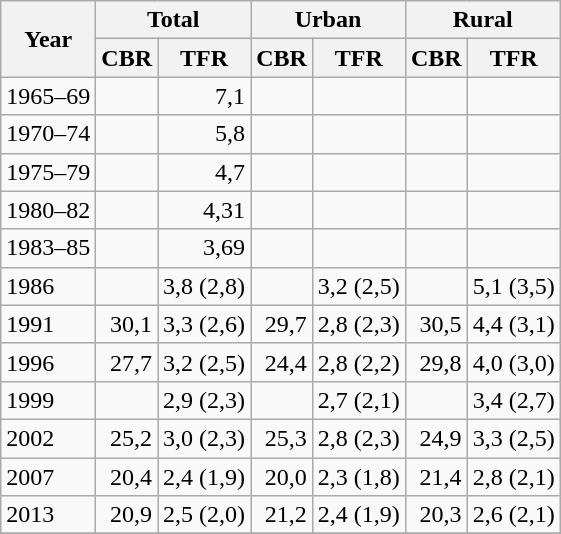<table class="wikitable">
<tr>
<th rowspan=2>Year</th>
<th colspan=2>Total</th>
<th colspan=2>Urban</th>
<th colspan=2>Rural</th>
</tr>
<tr>
<th>CBR</th>
<th>TFR</th>
<th>CBR</th>
<th>TFR</th>
<th>CBR</th>
<th>TFR</th>
</tr>
<tr>
<td>1965–69</td>
<td style="text-align:right;"></td>
<td style="text-align:right;">7,1</td>
<td style="text-align:right;"></td>
<td style="text-align:right;"></td>
<td style="text-align:right;"></td>
<td style="text-align:right;"></td>
</tr>
<tr>
<td>1970–74</td>
<td style="text-align:right;"></td>
<td style="text-align:right;">5,8</td>
<td style="text-align:right;"></td>
<td style="text-align:right;"></td>
<td style="text-align:right;"></td>
<td style="text-align:right;"></td>
</tr>
<tr>
<td>1975–79</td>
<td style="text-align:right;"></td>
<td style="text-align:right;">4,7</td>
<td style="text-align:right;"></td>
<td style="text-align:right;"></td>
<td style="text-align:right;"></td>
<td style="text-align:right;"></td>
</tr>
<tr>
<td>1980–82</td>
<td style="text-align:right;"></td>
<td style="text-align:right;">4,31</td>
<td style="text-align:right;"></td>
<td style="text-align:right;"></td>
<td style="text-align:right;"></td>
<td style="text-align:right;"></td>
</tr>
<tr>
<td>1983–85</td>
<td style="text-align:right;"></td>
<td style="text-align:right;">3,69</td>
<td style="text-align:right;"></td>
<td style="text-align:right;"></td>
<td style="text-align:right;"></td>
<td style="text-align:right;"></td>
</tr>
<tr>
<td>1986</td>
<td style="text-align:right;"></td>
<td style="text-align:right;">3,8 (2,8)</td>
<td style="text-align:right;"></td>
<td style="text-align:right;">3,2 (2,5)</td>
<td style="text-align:right;"></td>
<td style="text-align:right;">5,1 (3,5)</td>
</tr>
<tr>
<td>1991</td>
<td style="text-align:right;">30,1</td>
<td style="text-align:right;">3,3 (2,6)</td>
<td style="text-align:right;">29,7</td>
<td style="text-align:right;">2,8 (2,3)</td>
<td style="text-align:right;">30,5</td>
<td style="text-align:right;">4,4 (3,1)</td>
</tr>
<tr>
<td>1996</td>
<td style="text-align:right;">27,7</td>
<td style="text-align:right;">3,2 (2,5)</td>
<td style="text-align:right;">24,4</td>
<td style="text-align:right;">2,8 (2,2)</td>
<td style="text-align:right;">29,8</td>
<td style="text-align:right;">4,0 (3,0)</td>
</tr>
<tr>
<td>1999</td>
<td style="text-align:right;"></td>
<td style="text-align:right;">2,9 (2,3)</td>
<td style="text-align:right;"></td>
<td style="text-align:right;">2,7 (2,1)</td>
<td style="text-align:right;"></td>
<td style="text-align:right;">3,4 (2,7)</td>
</tr>
<tr>
<td>2002</td>
<td style="text-align:right;">25,2</td>
<td style="text-align:right;">3,0 (2,3)</td>
<td style="text-align:right;">25,3</td>
<td style="text-align:right;">2,8 (2,3)</td>
<td style="text-align:right;">24,9</td>
<td style="text-align:right;">3,3 (2,5)</td>
</tr>
<tr>
<td>2007</td>
<td style="text-align:right;">20,4</td>
<td style="text-align:right;">2,4 (1,9)</td>
<td style="text-align:right;">20,0</td>
<td style="text-align:right;">2,3 (1,8)</td>
<td style="text-align:right;">21,4</td>
<td style="text-align:right;">2,8 (2,1)</td>
</tr>
<tr>
<td>2013</td>
<td style="text-align:right;">20,9</td>
<td style="text-align:right;">2,5 (2,0)</td>
<td style="text-align:right;">21,2</td>
<td style="text-align:right;">2,4 (1,9)</td>
<td style="text-align:right;">20,3</td>
<td style="text-align:right;">2,6 (2,1)</td>
</tr>
<tr>
</tr>
</table>
